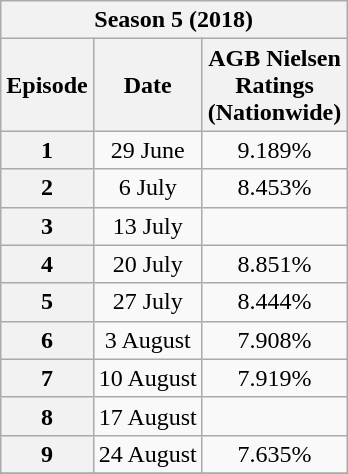<table class=wikitable style=text-align:center>
<tr>
<th colspan=3>Season 5 (2018)</th>
</tr>
<tr>
<th>Episode</th>
<th>Date</th>
<th>AGB Nielsen<br>Ratings<br>(Nationwide)</th>
</tr>
<tr>
<th>1</th>
<td>29 June</td>
<td>9.189%</td>
</tr>
<tr>
<th>2</th>
<td>6 July</td>
<td>8.453%</td>
</tr>
<tr>
<th>3</th>
<td>13 July</td>
<td></td>
</tr>
<tr>
<th>4</th>
<td>20 July</td>
<td>8.851%</td>
</tr>
<tr>
<th>5</th>
<td>27 July</td>
<td>8.444%</td>
</tr>
<tr>
<th>6</th>
<td>3 August</td>
<td>7.908%</td>
</tr>
<tr>
<th>7</th>
<td>10 August</td>
<td>7.919%</td>
</tr>
<tr>
<th>8</th>
<td>17 August</td>
<td></td>
</tr>
<tr>
<th>9</th>
<td>24 August</td>
<td>7.635%</td>
</tr>
<tr>
</tr>
</table>
